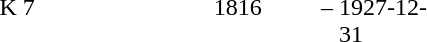<table class="toccolours" style="float: auto; clear: right; margin: 0 0 0.5em 1em;" width="300px">
<tr style="vertical-align: top;">
<td>K 7</td>
<td width="24%">1816</td>
<td width="2%">–</td>
<td width="24%">1927-12-31</td>
</tr>
</table>
